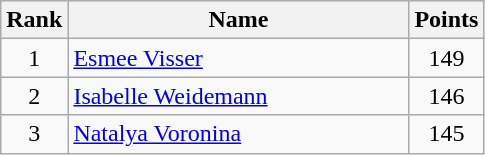<table class="wikitable" border="1" style="text-align:center">
<tr>
<th width=30>Rank</th>
<th width=220>Name</th>
<th width=25>Points</th>
</tr>
<tr>
<td>1</td>
<td align="left"> <a href='#'>Esmee Visser</a></td>
<td>149</td>
</tr>
<tr>
<td>2</td>
<td align="left"> <a href='#'>Isabelle Weidemann</a></td>
<td>146</td>
</tr>
<tr>
<td>3</td>
<td align="left"> <a href='#'>Natalya Voronina</a></td>
<td>145</td>
</tr>
</table>
